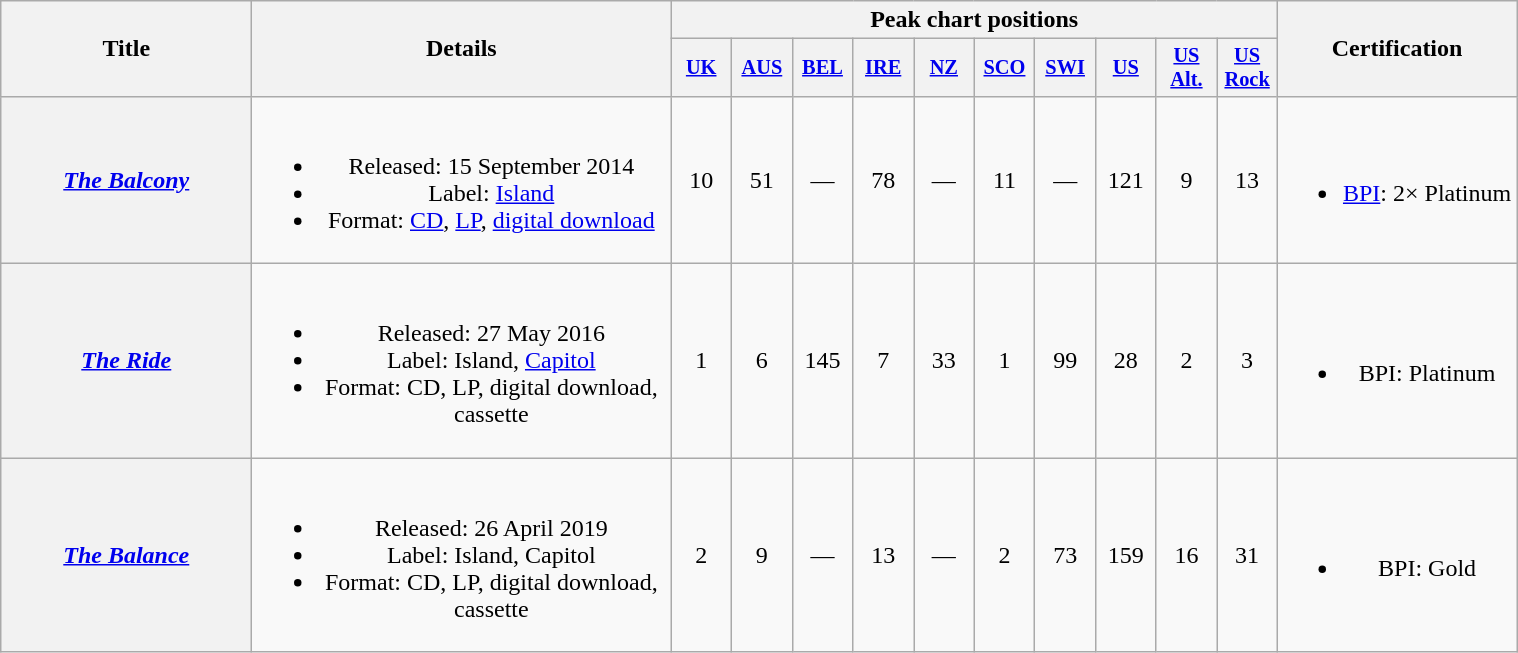<table class="wikitable plainrowheaders" style="text-align:center;">
<tr>
<th scope="col" rowspan="2" style="width:10em;">Title</th>
<th scope="col" rowspan="2" style="width:17em;">Details</th>
<th scope="col" colspan="10">Peak chart positions</th>
<th scope="col" rowspan="2">Certification</th>
</tr>
<tr>
<th scope="col" style="width:2.5em;font-size:85%;"><a href='#'>UK</a><br></th>
<th scope="col" style="width:2.5em;font-size:85%;"><a href='#'>AUS</a><br></th>
<th scope="col" style="width:2.5em;font-size:85%;"><a href='#'>BEL</a><br></th>
<th scope="col" style="width:2.5em;font-size:85%;"><a href='#'>IRE</a><br></th>
<th scope="col" style="width:2.5em;font-size:85%;"><a href='#'>NZ</a><br></th>
<th scope="col" style="width:2.5em;font-size:85%;"><a href='#'>SCO</a><br></th>
<th scope="col" style="width:2.5em;font-size:85%;"><a href='#'>SWI</a><br></th>
<th scope="col" style="width:2.5em;font-size:85%;"><a href='#'>US</a><br></th>
<th scope="col" style="width:2.5em;font-size:85%;"><a href='#'>US<br>Alt.</a><br></th>
<th scope="col" style="width:2.5em;font-size:85%;"><a href='#'>US<br>Rock</a><br></th>
</tr>
<tr>
<th scope="row"><em><a href='#'>The Balcony</a></em></th>
<td><br><ul><li>Released: 15 September 2014</li><li>Label: <a href='#'>Island</a></li><li>Format: <a href='#'>CD</a>, <a href='#'>LP</a>, <a href='#'>digital download</a></li></ul></td>
<td>10</td>
<td>51</td>
<td>—</td>
<td>78</td>
<td>—</td>
<td>11</td>
<td>—</td>
<td>121</td>
<td>9</td>
<td>13</td>
<td><br><ul><li><a href='#'>BPI</a>: 2× Platinum</li></ul></td>
</tr>
<tr>
<th scope="row"><em><a href='#'>The Ride</a></em></th>
<td><br><ul><li>Released: 27 May 2016</li><li>Label: Island, <a href='#'>Capitol</a></li><li>Format: CD, LP, digital download, cassette</li></ul></td>
<td>1</td>
<td>6</td>
<td>145</td>
<td>7</td>
<td>33</td>
<td>1</td>
<td>99</td>
<td>28</td>
<td>2</td>
<td>3</td>
<td><br><ul><li>BPI: Platinum</li></ul></td>
</tr>
<tr>
<th scope="row"><em><a href='#'>The Balance</a></em></th>
<td><br><ul><li>Released: 26 April 2019</li><li>Label: Island, Capitol</li><li>Format: CD, LP, digital download, cassette</li></ul></td>
<td>2</td>
<td>9</td>
<td>—</td>
<td>13</td>
<td>—</td>
<td>2</td>
<td>73</td>
<td>159</td>
<td>16</td>
<td>31</td>
<td><br><ul><li>BPI: Gold</li></ul></td>
</tr>
</table>
